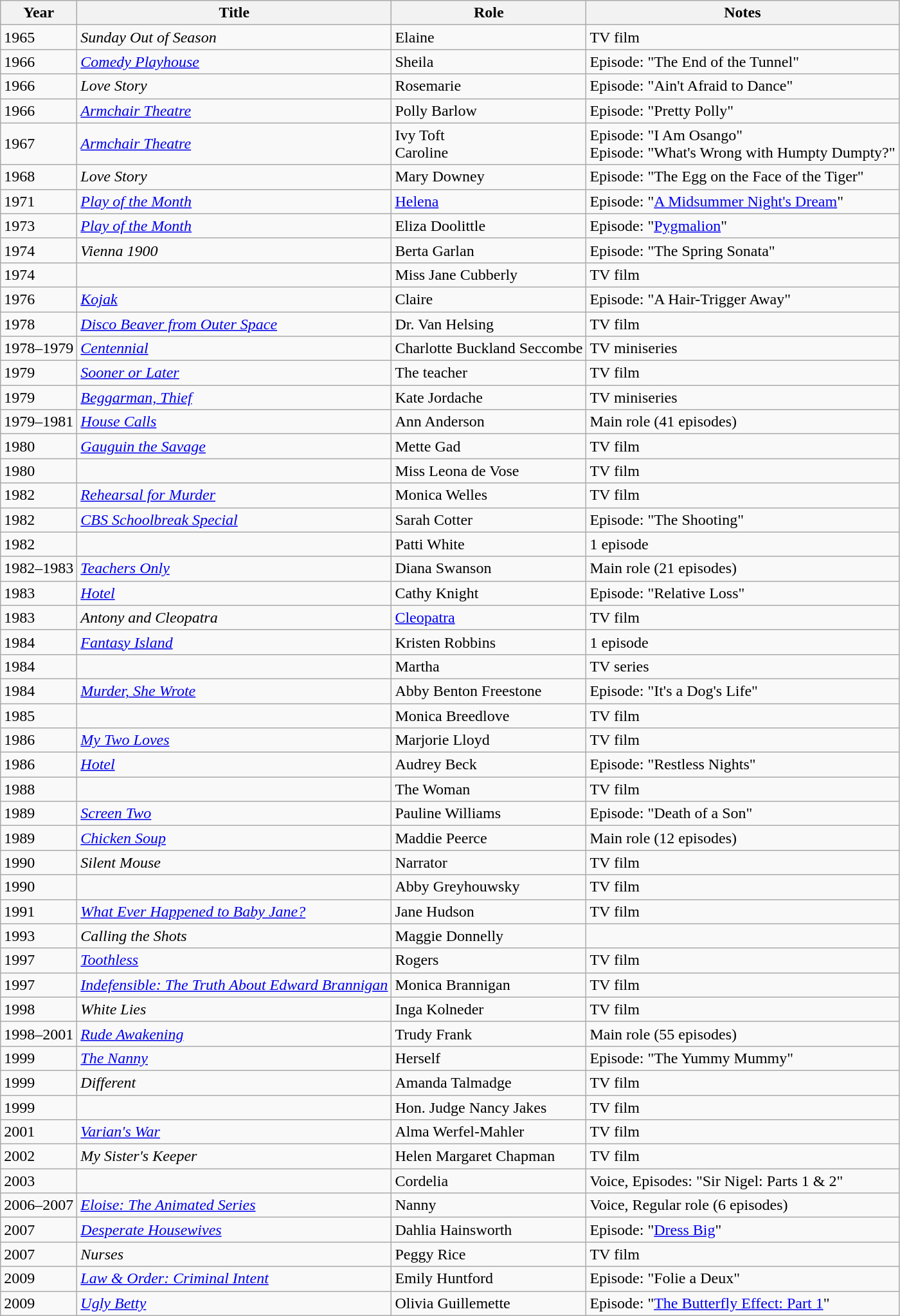<table class="wikitable sortable">
<tr>
<th>Year</th>
<th>Title</th>
<th>Role</th>
<th class="unsortable">Notes</th>
</tr>
<tr>
<td>1965</td>
<td><em>Sunday Out of Season</em></td>
<td>Elaine</td>
<td>TV film</td>
</tr>
<tr>
<td>1966</td>
<td><em><a href='#'>Comedy Playhouse</a></em></td>
<td>Sheila</td>
<td>Episode: "The End of the Tunnel"</td>
</tr>
<tr>
<td>1966</td>
<td><em>Love Story</em></td>
<td>Rosemarie</td>
<td>Episode: "Ain't Afraid to Dance"</td>
</tr>
<tr>
<td>1966</td>
<td><em><a href='#'>Armchair Theatre</a></em></td>
<td>Polly Barlow</td>
<td>Episode: "Pretty Polly"</td>
</tr>
<tr>
<td>1967</td>
<td><em><a href='#'>Armchair Theatre</a></em></td>
<td>Ivy Toft<br>Caroline</td>
<td>Episode: "I Am Osango"<br>Episode: "What's Wrong with Humpty Dumpty?"</td>
</tr>
<tr>
<td>1968</td>
<td><em>Love Story</em></td>
<td>Mary Downey</td>
<td>Episode: "The Egg on the Face of the Tiger"</td>
</tr>
<tr>
<td>1971</td>
<td><em><a href='#'>Play of the Month</a></em></td>
<td><a href='#'>Helena</a></td>
<td>Episode: "<a href='#'>A Midsummer Night's Dream</a>"</td>
</tr>
<tr>
<td>1973</td>
<td><em><a href='#'>Play of the Month</a></em></td>
<td>Eliza Doolittle</td>
<td>Episode: "<a href='#'>Pygmalion</a>"</td>
</tr>
<tr>
<td>1974</td>
<td><em>Vienna 1900</em></td>
<td>Berta Garlan</td>
<td>Episode: "The Spring Sonata"</td>
</tr>
<tr>
<td>1974</td>
<td><em></em></td>
<td>Miss Jane Cubberly</td>
<td>TV film</td>
</tr>
<tr>
<td>1976</td>
<td><em><a href='#'>Kojak</a></em></td>
<td>Claire</td>
<td>Episode: "A Hair-Trigger Away"</td>
</tr>
<tr>
<td>1978</td>
<td><em><a href='#'>Disco Beaver from Outer Space</a></em></td>
<td>Dr. Van Helsing</td>
<td>TV film</td>
</tr>
<tr>
<td>1978–1979</td>
<td><em><a href='#'>Centennial</a></em></td>
<td>Charlotte Buckland Seccombe</td>
<td>TV miniseries</td>
</tr>
<tr>
<td>1979</td>
<td><em><a href='#'>Sooner or Later</a></em></td>
<td>The teacher</td>
<td>TV film</td>
</tr>
<tr>
<td>1979</td>
<td><em><a href='#'>Beggarman, Thief</a></em></td>
<td>Kate Jordache</td>
<td>TV miniseries</td>
</tr>
<tr>
<td>1979–1981</td>
<td><em><a href='#'>House Calls</a></em></td>
<td>Ann Anderson</td>
<td>Main role (41 episodes)</td>
</tr>
<tr>
<td>1980</td>
<td><em><a href='#'>Gauguin the Savage</a></em></td>
<td>Mette Gad</td>
<td>TV film</td>
</tr>
<tr>
<td>1980</td>
<td><em></em></td>
<td>Miss Leona de Vose</td>
<td>TV film</td>
</tr>
<tr>
<td>1982</td>
<td><em><a href='#'>Rehearsal for Murder</a></em></td>
<td>Monica Welles</td>
<td>TV film</td>
</tr>
<tr>
<td>1982</td>
<td><em><a href='#'>CBS Schoolbreak Special</a></em></td>
<td>Sarah Cotter</td>
<td>Episode: "The Shooting"</td>
</tr>
<tr>
<td>1982</td>
<td><em></em></td>
<td>Patti White</td>
<td>1 episode</td>
</tr>
<tr>
<td>1982–1983</td>
<td><em><a href='#'>Teachers Only</a></em></td>
<td>Diana Swanson</td>
<td>Main role (21 episodes)</td>
</tr>
<tr>
<td>1983</td>
<td><em><a href='#'>Hotel</a></em></td>
<td>Cathy Knight</td>
<td>Episode: "Relative Loss"</td>
</tr>
<tr>
<td>1983</td>
<td><em>Antony and Cleopatra</em></td>
<td><a href='#'>Cleopatra</a></td>
<td>TV film</td>
</tr>
<tr>
<td>1984</td>
<td><em><a href='#'>Fantasy Island</a></em></td>
<td>Kristen Robbins</td>
<td>1 episode</td>
</tr>
<tr>
<td>1984</td>
<td><em></em></td>
<td>Martha</td>
<td>TV series</td>
</tr>
<tr>
<td>1984</td>
<td><em><a href='#'>Murder, She Wrote</a></em></td>
<td>Abby Benton Freestone</td>
<td>Episode: "It's a Dog's Life"</td>
</tr>
<tr>
<td>1985</td>
<td><em></em></td>
<td>Monica Breedlove</td>
<td>TV film</td>
</tr>
<tr>
<td>1986</td>
<td><em><a href='#'>My Two Loves</a></em></td>
<td>Marjorie Lloyd</td>
<td>TV film</td>
</tr>
<tr>
<td>1986</td>
<td><em><a href='#'>Hotel</a></em></td>
<td>Audrey Beck</td>
<td>Episode: "Restless Nights"</td>
</tr>
<tr>
<td>1988</td>
<td><em></em></td>
<td>The Woman</td>
<td>TV film</td>
</tr>
<tr>
<td>1989</td>
<td><em><a href='#'>Screen Two</a></em></td>
<td>Pauline Williams</td>
<td>Episode: "Death of a Son"</td>
</tr>
<tr>
<td>1989</td>
<td><em><a href='#'>Chicken Soup</a></em></td>
<td>Maddie Peerce</td>
<td>Main role (12 episodes)</td>
</tr>
<tr>
<td>1990</td>
<td><em>Silent Mouse</em></td>
<td>Narrator</td>
<td>TV film</td>
</tr>
<tr>
<td>1990</td>
<td><em></em></td>
<td>Abby Greyhouwsky</td>
<td>TV film</td>
</tr>
<tr>
<td>1991</td>
<td><em><a href='#'>What Ever Happened to Baby Jane?</a></em></td>
<td>Jane Hudson</td>
<td>TV film</td>
</tr>
<tr>
<td>1993</td>
<td><em>Calling the Shots</em></td>
<td>Maggie Donnelly</td>
<td></td>
</tr>
<tr>
<td>1997</td>
<td><em><a href='#'>Toothless</a></em></td>
<td>Rogers</td>
<td>TV film</td>
</tr>
<tr>
<td>1997</td>
<td><em><a href='#'>Indefensible: The Truth About Edward Brannigan</a></em></td>
<td>Monica Brannigan</td>
<td>TV film</td>
</tr>
<tr>
<td>1998</td>
<td><em>White Lies</em></td>
<td>Inga Kolneder</td>
<td>TV film</td>
</tr>
<tr>
<td>1998–2001</td>
<td><em><a href='#'>Rude Awakening</a></em></td>
<td>Trudy Frank</td>
<td>Main role (55 episodes)</td>
</tr>
<tr>
<td>1999</td>
<td><em><a href='#'>The Nanny</a></em></td>
<td>Herself</td>
<td>Episode: "The Yummy Mummy"</td>
</tr>
<tr>
<td>1999</td>
<td><em>Different</em></td>
<td>Amanda Talmadge</td>
<td>TV film</td>
</tr>
<tr>
<td>1999</td>
<td><em></em></td>
<td>Hon. Judge Nancy Jakes</td>
<td>TV film</td>
</tr>
<tr>
<td>2001</td>
<td><em><a href='#'>Varian's War</a></em></td>
<td>Alma Werfel-Mahler</td>
<td>TV film</td>
</tr>
<tr>
<td>2002</td>
<td><em>My Sister's Keeper</em></td>
<td>Helen Margaret Chapman</td>
<td>TV film</td>
</tr>
<tr>
<td>2003</td>
<td><em></em></td>
<td>Cordelia</td>
<td>Voice, Episodes: "Sir Nigel: Parts 1 & 2"</td>
</tr>
<tr>
<td>2006–2007</td>
<td><em><a href='#'>Eloise: The Animated Series</a></em></td>
<td>Nanny</td>
<td>Voice, Regular role (6 episodes)</td>
</tr>
<tr>
<td>2007</td>
<td><em><a href='#'>Desperate Housewives</a></em></td>
<td>Dahlia Hainsworth</td>
<td>Episode: "<a href='#'>Dress Big</a>"</td>
</tr>
<tr>
<td>2007</td>
<td><em>Nurses</em></td>
<td>Peggy Rice</td>
<td>TV film</td>
</tr>
<tr>
<td>2009</td>
<td><em><a href='#'>Law & Order: Criminal Intent</a></em></td>
<td>Emily Huntford</td>
<td>Episode: "Folie a Deux"</td>
</tr>
<tr>
<td>2009</td>
<td><em><a href='#'>Ugly Betty</a></em></td>
<td>Olivia Guillemette</td>
<td>Episode: "<a href='#'>The Butterfly Effect: Part 1</a>"</td>
</tr>
</table>
